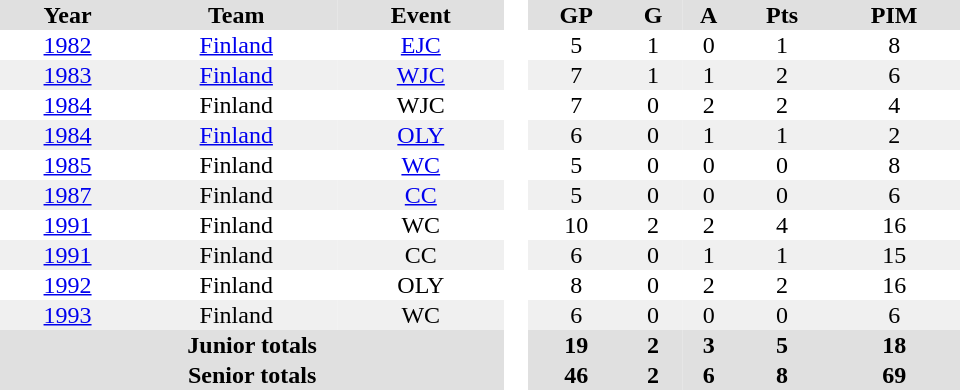<table border="0" cellpadding="1" cellspacing="0" style="text-align:center; width:40em">
<tr ALIGN="center" bgcolor="#e0e0e0">
<th>Year</th>
<th>Team</th>
<th>Event</th>
<th rowspan="99" bgcolor="#ffffff"> </th>
<th>GP</th>
<th>G</th>
<th>A</th>
<th>Pts</th>
<th>PIM</th>
</tr>
<tr>
<td><a href='#'>1982</a></td>
<td><a href='#'>Finland</a></td>
<td><a href='#'>EJC</a></td>
<td>5</td>
<td>1</td>
<td>0</td>
<td>1</td>
<td>8</td>
</tr>
<tr bgcolor="#f0f0f0">
<td><a href='#'>1983</a></td>
<td><a href='#'>Finland</a></td>
<td><a href='#'>WJC</a></td>
<td>7</td>
<td>1</td>
<td>1</td>
<td>2</td>
<td>6</td>
</tr>
<tr>
<td><a href='#'>1984</a></td>
<td>Finland</td>
<td>WJC</td>
<td>7</td>
<td>0</td>
<td>2</td>
<td>2</td>
<td>4</td>
</tr>
<tr bgcolor="#f0f0f0">
<td><a href='#'>1984</a></td>
<td><a href='#'>Finland</a></td>
<td><a href='#'>OLY</a></td>
<td>6</td>
<td>0</td>
<td>1</td>
<td>1</td>
<td>2</td>
</tr>
<tr>
<td><a href='#'>1985</a></td>
<td>Finland</td>
<td><a href='#'>WC</a></td>
<td>5</td>
<td>0</td>
<td>0</td>
<td>0</td>
<td>8</td>
</tr>
<tr bgcolor="#f0f0f0">
<td><a href='#'>1987</a></td>
<td>Finland</td>
<td><a href='#'>CC</a></td>
<td>5</td>
<td>0</td>
<td>0</td>
<td>0</td>
<td>6</td>
</tr>
<tr>
<td><a href='#'>1991</a></td>
<td>Finland</td>
<td>WC</td>
<td>10</td>
<td>2</td>
<td>2</td>
<td>4</td>
<td>16</td>
</tr>
<tr bgcolor="#f0f0f0">
<td><a href='#'>1991</a></td>
<td>Finland</td>
<td>CC</td>
<td>6</td>
<td>0</td>
<td>1</td>
<td>1</td>
<td>15</td>
</tr>
<tr>
<td><a href='#'>1992</a></td>
<td>Finland</td>
<td>OLY</td>
<td>8</td>
<td>0</td>
<td>2</td>
<td>2</td>
<td>16</td>
</tr>
<tr bgcolor="#f0f0f0">
<td><a href='#'>1993</a></td>
<td>Finland</td>
<td>WC</td>
<td>6</td>
<td>0</td>
<td>0</td>
<td>0</td>
<td>6</td>
</tr>
<tr>
</tr>
<tr bgcolor="#e0e0e0">
<th colspan=3>Junior totals</th>
<th>19</th>
<th>2</th>
<th>3</th>
<th>5</th>
<th>18</th>
</tr>
<tr bgcolor="#e0e0e0">
<th colspan=3>Senior totals</th>
<th>46</th>
<th>2</th>
<th>6</th>
<th>8</th>
<th>69</th>
</tr>
</table>
